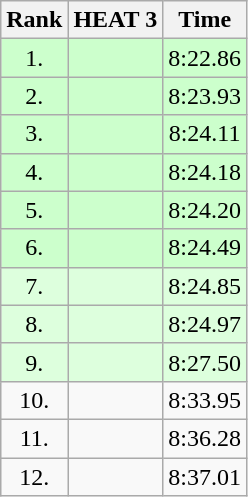<table class="wikitable" style="text-align:center">
<tr>
<th>Rank</th>
<th>HEAT 3</th>
<th>Time</th>
</tr>
<tr style="background:#ccffcc;">
<td>1.</td>
<td align=left></td>
<td>8:22.86</td>
</tr>
<tr style="background:#ccffcc;">
<td>2.</td>
<td align=left></td>
<td>8:23.93</td>
</tr>
<tr style="background:#ccffcc;">
<td>3.</td>
<td align=left></td>
<td>8:24.11</td>
</tr>
<tr style="background:#ccffcc;">
<td>4.</td>
<td align=left></td>
<td>8:24.18</td>
</tr>
<tr style="background:#ccffcc;">
<td>5.</td>
<td align=left></td>
<td>8:24.20</td>
</tr>
<tr style="background:#ccffcc;">
<td>6.</td>
<td align=left></td>
<td>8:24.49</td>
</tr>
<tr style="background:#ddffdd;">
<td>7.</td>
<td align=left></td>
<td>8:24.85</td>
</tr>
<tr style="background:#ddffdd;">
<td>8.</td>
<td align=left></td>
<td>8:24.97</td>
</tr>
<tr style="background:#ddffdd;">
<td>9.</td>
<td align=left></td>
<td>8:27.50</td>
</tr>
<tr>
<td>10.</td>
<td align=left></td>
<td>8:33.95</td>
</tr>
<tr>
<td>11.</td>
<td align=left></td>
<td>8:36.28</td>
</tr>
<tr>
<td>12.</td>
<td align=left></td>
<td>8:37.01</td>
</tr>
</table>
